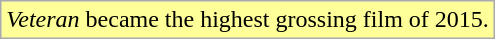<table class="wikitable">
<tr>
<td style="background-color:#FFFF99"><em>Veteran</em> became the highest grossing film of 2015.</td>
</tr>
</table>
